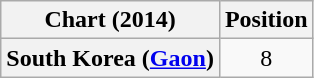<table class="wikitable plainrowheaders" style="text-align:center;">
<tr>
<th>Chart (2014)</th>
<th>Position</th>
</tr>
<tr>
<th scope="row">South Korea (<a href='#'>Gaon</a>)</th>
<td>8</td>
</tr>
</table>
